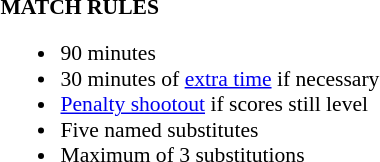<table width=100% style="font-size: 90%">
<tr>
<td width=50% valign=top><br><strong>MATCH RULES</strong><ul><li>90 minutes</li><li>30 minutes of <a href='#'>extra time</a> if necessary</li><li><a href='#'>Penalty shootout</a> if scores still level</li><li>Five named substitutes</li><li>Maximum of 3 substitutions</li></ul></td>
</tr>
</table>
